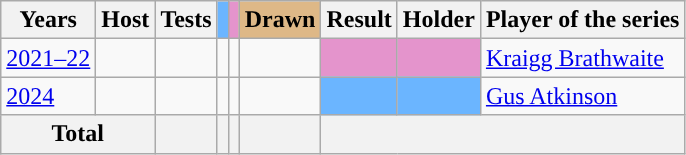<table class="wikitable unsortable">
<tr>
<th scope="col">Years</th>
<th scope="col">Host</th>
<th scope="col">Tests</th>
<th scope="col" style="background:#6bb5ff"></th>
<th scope="col" style="background:#E494CC"></th>
<th scope="col" style="background:#deb887">Drawn</th>
<th scope="col" class="unsortable">Result</th>
<th scope="col" class="unsortable">Holder</th>
<th scope="col" class="unsortable">Player of the series</th>
</tr>
<tr>
<td><a href='#'>2021–22</a></td>
<td></td>
<td></td>
<td></td>
<td></td>
<td></td>
<td style="background:#E494CC"></td>
<td style="background:#E494CC"></td>
<td> <a href='#'>Kraigg Brathwaite</a></td>
</tr>
<tr>
<td><a href='#'>2024</a></td>
<td></td>
<td></td>
<td></td>
<td></td>
<td></td>
<td style="background:#6bb5ff"></td>
<td style="background:#6bb5ff"></td>
<td> <a href='#'>Gus Atkinson</a></td>
</tr>
<tr>
<th colspan="2" align="center" style="bold">Total</th>
<th></th>
<th></th>
<th></th>
<th></th>
<th colspan="3" align="center" style="bold"></th>
</tr>
</table>
